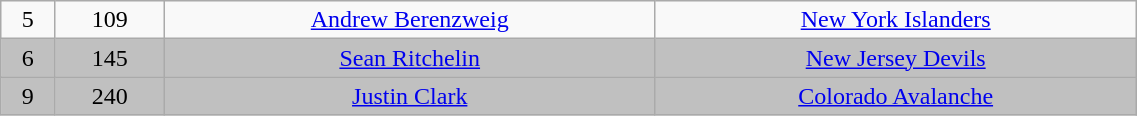<table class="wikitable" width="60%">
<tr align="center" bgcolor="">
<td>5</td>
<td>109</td>
<td><a href='#'>Andrew Berenzweig</a></td>
<td><a href='#'>New York Islanders</a></td>
</tr>
<tr align="center" bgcolor="C0C0C0">
<td>6</td>
<td>145</td>
<td><a href='#'>Sean Ritchelin</a></td>
<td><a href='#'>New Jersey Devils</a></td>
</tr>
<tr align="center" bgcolor="C0C0C0">
<td>9</td>
<td>240</td>
<td><a href='#'>Justin Clark</a></td>
<td><a href='#'>Colorado Avalanche</a></td>
</tr>
</table>
